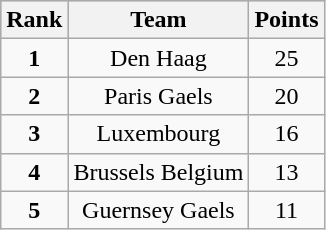<table class="wikitable">
<tr style="background:silver"!>
<th>Rank</th>
<th>Team</th>
<th>Points</th>
</tr>
<tr align="center">
<td><strong>1</strong></td>
<td>Den Haag</td>
<td>25</td>
</tr>
<tr align="center">
<td><strong>2</strong></td>
<td>Paris Gaels</td>
<td>20</td>
</tr>
<tr align="center">
<td><strong>3</strong></td>
<td>Luxembourg</td>
<td>16</td>
</tr>
<tr align="center">
<td><strong>4</strong></td>
<td>Brussels Belgium</td>
<td>13</td>
</tr>
<tr align="center">
<td><strong>5</strong></td>
<td>Guernsey Gaels</td>
<td>11</td>
</tr>
</table>
